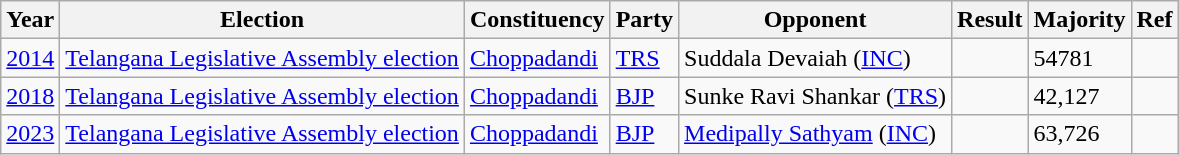<table class="wikitable">
<tr>
<th>Year</th>
<th>Election</th>
<th>Constituency</th>
<th>Party</th>
<th>Opponent</th>
<th>Result</th>
<th>Majority</th>
<th>Ref</th>
</tr>
<tr>
<td><a href='#'>2014</a></td>
<td><a href='#'>Telangana Legislative Assembly election</a></td>
<td><a href='#'>Choppadandi</a></td>
<td><a href='#'>TRS</a></td>
<td>Suddala Devaiah (<a href='#'>INC</a>)</td>
<td></td>
<td>54781</td>
<td></td>
</tr>
<tr>
<td><a href='#'>2018</a></td>
<td><a href='#'>Telangana Legislative Assembly election</a></td>
<td><a href='#'>Choppadandi</a></td>
<td><a href='#'>BJP</a></td>
<td>Sunke Ravi Shankar (<a href='#'>TRS</a>)</td>
<td></td>
<td>42,127</td>
<td></td>
</tr>
<tr>
<td><a href='#'>2023</a></td>
<td><a href='#'>Telangana Legislative Assembly election</a></td>
<td><a href='#'>Choppadandi</a></td>
<td><a href='#'>BJP</a></td>
<td><a href='#'>Medipally Sathyam</a>  (<a href='#'>INC</a>)</td>
<td></td>
<td>63,726</td>
<td></td>
</tr>
</table>
